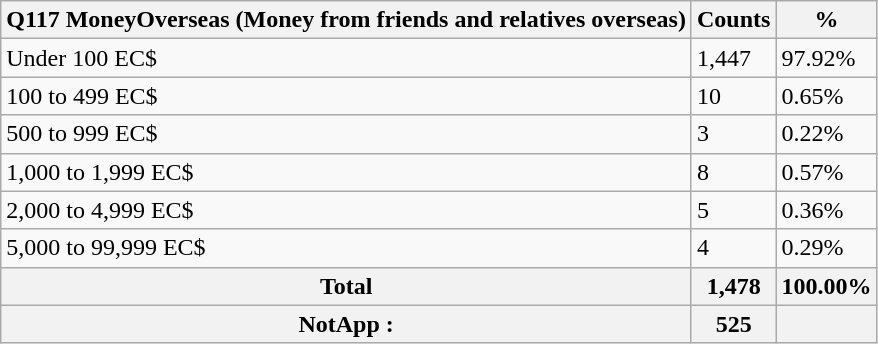<table class="wikitable sortable">
<tr>
<th>Q117 MoneyOverseas (Money from friends and relatives overseas)</th>
<th>Counts</th>
<th>%</th>
</tr>
<tr>
<td>Under 100 EC$</td>
<td>1,447</td>
<td>97.92%</td>
</tr>
<tr>
<td>100 to 499 EC$</td>
<td>10</td>
<td>0.65%</td>
</tr>
<tr>
<td>500 to 999 EC$</td>
<td>3</td>
<td>0.22%</td>
</tr>
<tr>
<td>1,000 to 1,999 EC$</td>
<td>8</td>
<td>0.57%</td>
</tr>
<tr>
<td>2,000 to 4,999 EC$</td>
<td>5</td>
<td>0.36%</td>
</tr>
<tr>
<td>5,000 to 99,999 EC$</td>
<td>4</td>
<td>0.29%</td>
</tr>
<tr>
<th>Total</th>
<th>1,478</th>
<th>100.00%</th>
</tr>
<tr>
<th>NotApp :</th>
<th>525</th>
<th></th>
</tr>
</table>
